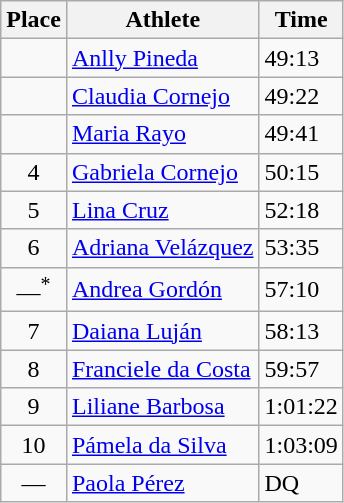<table class=wikitable>
<tr>
<th>Place</th>
<th>Athlete</th>
<th>Time</th>
</tr>
<tr>
<td align=center></td>
<td><a href='#'>Anlly Pineda</a> </td>
<td>49:13</td>
</tr>
<tr>
<td align=center></td>
<td><a href='#'>Claudia Cornejo</a> </td>
<td>49:22</td>
</tr>
<tr>
<td align=center></td>
<td><a href='#'>Maria Rayo</a> </td>
<td>49:41</td>
</tr>
<tr>
<td align=center>4</td>
<td><a href='#'>Gabriela Cornejo</a> </td>
<td>50:15</td>
</tr>
<tr>
<td align=center>5</td>
<td><a href='#'>Lina Cruz</a> </td>
<td>52:18</td>
</tr>
<tr>
<td align=center>6</td>
<td><a href='#'>Adriana Velázquez</a> </td>
<td>53:35</td>
</tr>
<tr>
<td align=center>—<sup>*</sup></td>
<td><a href='#'>Andrea Gordón</a> </td>
<td>57:10</td>
</tr>
<tr>
<td align=center>7</td>
<td><a href='#'>Daiana Luján</a> </td>
<td>58:13</td>
</tr>
<tr>
<td align=center>8</td>
<td><a href='#'>Franciele da Costa</a> </td>
<td>59:57</td>
</tr>
<tr>
<td align=center>9</td>
<td><a href='#'>Liliane Barbosa</a> </td>
<td>1:01:22</td>
</tr>
<tr>
<td align=center>10</td>
<td><a href='#'>Pámela da Silva</a> </td>
<td>1:03:09</td>
</tr>
<tr>
<td align=center>—</td>
<td><a href='#'>Paola Pérez</a> </td>
<td>DQ</td>
</tr>
</table>
